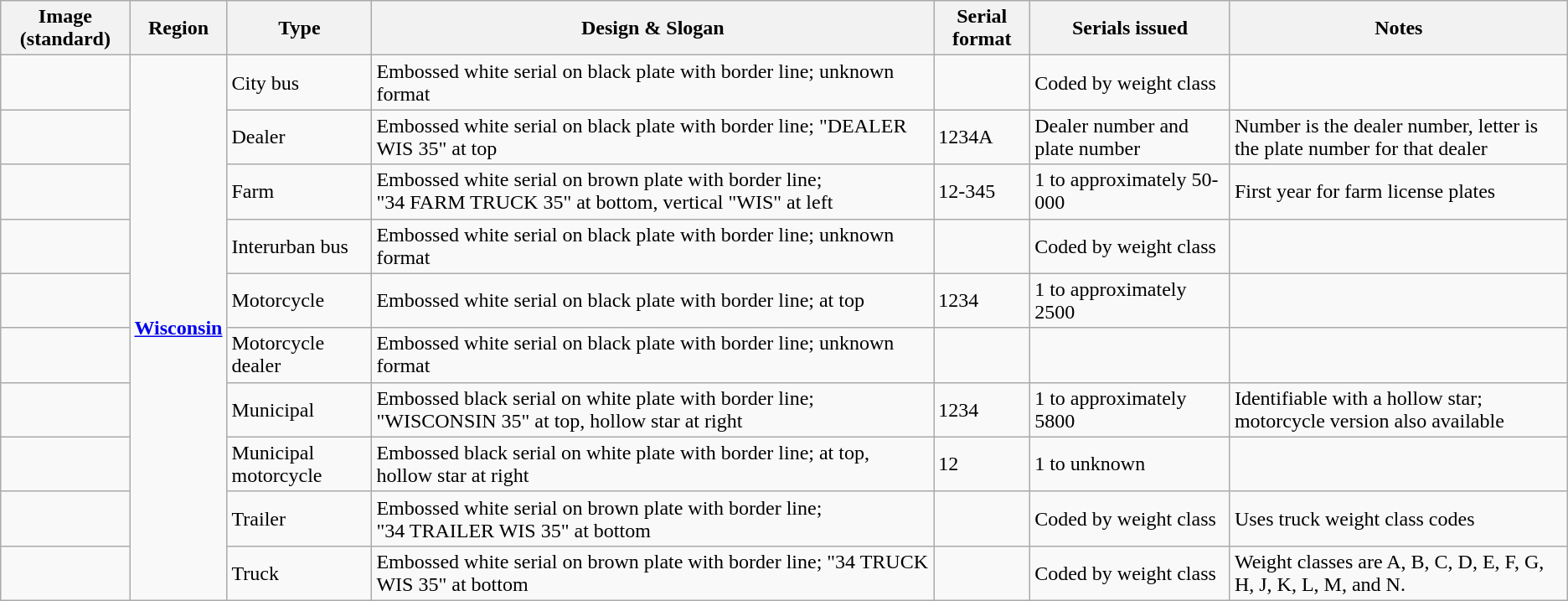<table class="wikitable">
<tr>
<th>Image (standard)</th>
<th>Region</th>
<th>Type</th>
<th>Design & Slogan</th>
<th>Serial format</th>
<th>Serials issued</th>
<th>Notes</th>
</tr>
<tr>
<td></td>
<td rowspan="11"><a href='#'><strong>Wisconsin</strong></a></td>
<td>City bus</td>
<td>Embossed white serial on black plate with border line; unknown format</td>
<td></td>
<td>Coded by weight class</td>
<td></td>
</tr>
<tr>
<td></td>
<td>Dealer</td>
<td>Embossed white serial on black plate with border line; "DEALER WIS 35" at top</td>
<td>1234A</td>
<td>Dealer number and plate number</td>
<td>Number is the dealer number, letter is the plate number for that dealer</td>
</tr>
<tr>
<td></td>
<td>Farm</td>
<td>Embossed white serial on brown plate with border line; "34 FARM TRUCK 35" at bottom, vertical "WIS" at left</td>
<td>12-345</td>
<td>1 to approximately 50-000</td>
<td>First year for farm license plates</td>
</tr>
<tr>
<td></td>
<td>Interurban bus</td>
<td>Embossed white serial on black plate with border line; unknown format</td>
<td></td>
<td>Coded by weight class</td>
<td></td>
</tr>
<tr>
<td></td>
<td>Motorcycle</td>
<td>Embossed white serial on black plate with border line;  at top</td>
<td>1234</td>
<td>1 to approximately 2500</td>
<td></td>
</tr>
<tr>
<td></td>
<td>Motorcycle dealer</td>
<td>Embossed white serial on black plate with border line; unknown format</td>
<td></td>
<td></td>
<td></td>
</tr>
<tr>
<td></td>
<td>Municipal</td>
<td>Embossed black serial on white plate with border line; "WISCONSIN 35" at top, hollow star at right</td>
<td>1234</td>
<td>1 to approximately 5800</td>
<td>Identifiable with a hollow star; motorcycle version also available</td>
</tr>
<tr>
<td></td>
<td>Municipal motorcycle</td>
<td>Embossed black serial on white plate with border line;  at top, hollow star at right</td>
<td>12</td>
<td>1 to unknown</td>
<td></td>
</tr>
<tr>
<td></td>
<td>Trailer</td>
<td>Embossed white serial on brown plate with border line; "34 TRAILER WIS 35" at bottom</td>
<td></td>
<td>Coded by weight class</td>
<td>Uses truck weight class codes</td>
</tr>
<tr>
<td></td>
<td>Truck</td>
<td>Embossed white serial on brown plate with border line; "34 TRUCK WIS 35" at bottom</td>
<td></td>
<td>Coded by weight class</td>
<td>Weight classes are A, B, C, D, E, F, G, H, J, K, L, M, and N.</td>
</tr>
</table>
